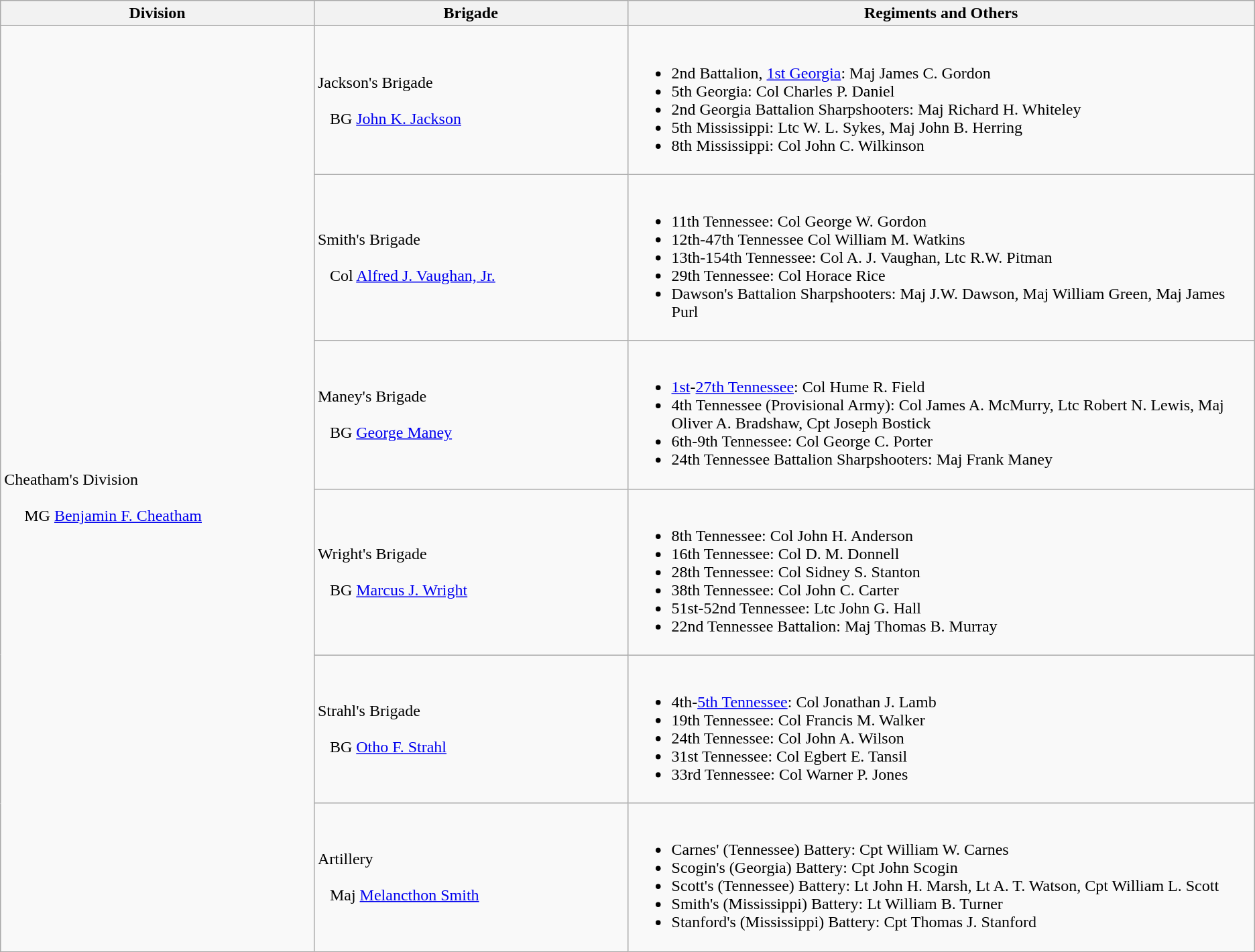<table class="wikitable">
<tr>
<th width=25%>Division</th>
<th width=25%>Brigade</th>
<th>Regiments and Others</th>
</tr>
<tr>
<td rowspan=6><br>Cheatham's Division<br><br>    
MG <a href='#'>Benjamin F. Cheatham</a></td>
<td>Jackson's Brigade<br><br>  
BG <a href='#'>John K. Jackson</a></td>
<td><br><ul><li>2nd Battalion, <a href='#'>1st Georgia</a>: Maj James C. Gordon</li><li>5th Georgia: Col Charles P. Daniel</li><li>2nd Georgia Battalion Sharpshooters: Maj Richard H. Whiteley</li><li>5th Mississippi: Ltc W. L. Sykes, Maj John B. Herring</li><li>8th Mississippi: Col John C. Wilkinson</li></ul></td>
</tr>
<tr>
<td>Smith's Brigade<br><br>  
Col <a href='#'>Alfred J. Vaughan, Jr.</a></td>
<td><br><ul><li>11th Tennessee: Col George W. Gordon</li><li>12th-47th Tennessee Col William M. Watkins</li><li>13th-154th Tennessee: Col A. J. Vaughan, Ltc R.W. Pitman</li><li>29th Tennessee: Col Horace Rice</li><li>Dawson's Battalion  Sharpshooters: Maj J.W. Dawson, Maj William Green, Maj James Purl</li></ul></td>
</tr>
<tr>
<td>Maney's Brigade<br><br>  
BG <a href='#'>George Maney</a></td>
<td><br><ul><li><a href='#'>1st</a>-<a href='#'>27th Tennessee</a>: Col Hume R. Field</li><li>4th Tennessee (Provisional Army): Col James A. McMurry, Ltc Robert N. Lewis, Maj Oliver A. Bradshaw, Cpt Joseph Bostick</li><li>6th-9th Tennessee: Col George C. Porter</li><li>24th Tennessee Battalion Sharpshooters: Maj Frank Maney</li></ul></td>
</tr>
<tr>
<td>Wright's Brigade<br><br>  
BG <a href='#'>Marcus J. Wright</a></td>
<td><br><ul><li>8th Tennessee: Col John H. Anderson</li><li>16th Tennessee: Col D. M. Donnell</li><li>28th Tennessee: Col Sidney S. Stanton</li><li>38th Tennessee: Col John C. Carter</li><li>51st-52nd Tennessee: Ltc John G. Hall</li><li>22nd Tennessee Battalion: Maj Thomas B. Murray</li></ul></td>
</tr>
<tr>
<td>Strahl's Brigade<br><br>  
BG <a href='#'>Otho F. Strahl</a></td>
<td><br><ul><li>4th-<a href='#'>5th Tennessee</a>: Col Jonathan J. Lamb</li><li>19th Tennessee: Col Francis M. Walker</li><li>24th Tennessee: Col John A. Wilson</li><li>31st Tennessee: Col Egbert E. Tansil</li><li>33rd Tennessee: Col Warner P. Jones</li></ul></td>
</tr>
<tr>
<td>Artillery<br><br>  
Maj <a href='#'>Melancthon Smith</a></td>
<td><br><ul><li>Carnes' (Tennessee) Battery: Cpt William W. Carnes</li><li>Scogin's (Georgia) Battery: Cpt John Scogin</li><li>Scott's (Tennessee) Battery: Lt John H. Marsh, Lt A. T. Watson, Cpt William L. Scott</li><li>Smith's (Mississippi) Battery: Lt William B. Turner</li><li>Stanford's (Mississippi) Battery: Cpt Thomas J. Stanford</li></ul></td>
</tr>
</table>
